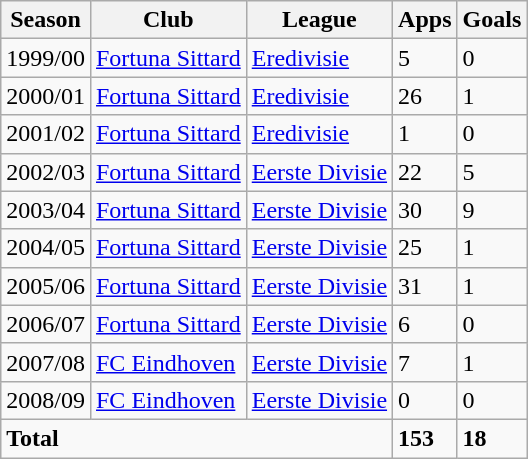<table class="wikitable">
<tr>
<th>Season</th>
<th>Club</th>
<th>League</th>
<th>Apps</th>
<th>Goals</th>
</tr>
<tr>
<td>1999/00</td>
<td><a href='#'>Fortuna Sittard</a></td>
<td><a href='#'>Eredivisie</a></td>
<td>5</td>
<td>0</td>
</tr>
<tr>
<td>2000/01</td>
<td><a href='#'>Fortuna Sittard</a></td>
<td><a href='#'>Eredivisie</a></td>
<td>26</td>
<td>1</td>
</tr>
<tr>
<td>2001/02</td>
<td><a href='#'>Fortuna Sittard</a></td>
<td><a href='#'>Eredivisie</a></td>
<td>1</td>
<td>0</td>
</tr>
<tr>
<td>2002/03</td>
<td><a href='#'>Fortuna Sittard</a></td>
<td><a href='#'>Eerste Divisie</a></td>
<td>22</td>
<td>5</td>
</tr>
<tr>
<td>2003/04</td>
<td><a href='#'>Fortuna Sittard</a></td>
<td><a href='#'>Eerste Divisie</a></td>
<td>30</td>
<td>9</td>
</tr>
<tr>
<td>2004/05</td>
<td><a href='#'>Fortuna Sittard</a></td>
<td><a href='#'>Eerste Divisie</a></td>
<td>25</td>
<td>1</td>
</tr>
<tr>
<td>2005/06</td>
<td><a href='#'>Fortuna Sittard</a></td>
<td><a href='#'>Eerste Divisie</a></td>
<td>31</td>
<td>1</td>
</tr>
<tr>
<td>2006/07</td>
<td><a href='#'>Fortuna Sittard</a></td>
<td><a href='#'>Eerste Divisie</a></td>
<td>6</td>
<td>0</td>
</tr>
<tr>
<td>2007/08</td>
<td><a href='#'>FC Eindhoven</a></td>
<td><a href='#'>Eerste Divisie</a></td>
<td>7</td>
<td>1</td>
</tr>
<tr>
<td>2008/09</td>
<td><a href='#'>FC Eindhoven</a></td>
<td><a href='#'>Eerste Divisie</a></td>
<td>0</td>
<td>0</td>
</tr>
<tr>
<td colspan="3"><strong>Total</strong></td>
<td><strong>153</strong></td>
<td><strong>18</strong></td>
</tr>
</table>
